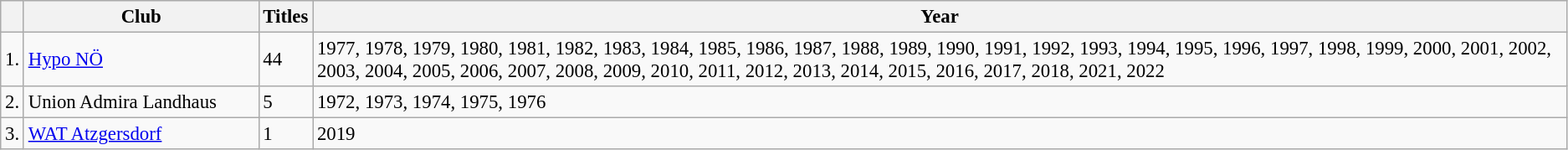<table class="wikitable sortable" style="font-size:95%;">
<tr style="background:#e9e9e9">
<th></th>
<th width=180>Club</th>
<th>Titles</th>
<th>Year</th>
</tr>
<tr>
<td>1.</td>
<td><a href='#'>Hypo NÖ</a></td>
<td>44</td>
<td>1977, 1978, 1979, 1980, 1981, 1982, 1983, 1984, 1985, 1986, 1987, 1988, 1989, 1990, 1991, 1992, 1993, 1994, 1995, 1996, 1997, 1998, 1999, 2000, 2001, 2002, 2003, 2004, 2005, 2006, 2007, 2008, 2009, 2010, 2011, 2012, 2013, 2014, 2015, 2016, 2017, 2018, 2021, 2022</td>
</tr>
<tr>
<td>2.</td>
<td>Union Admira Landhaus</td>
<td>5</td>
<td>1972, 1973, 1974, 1975, 1976</td>
</tr>
<tr>
<td>3.</td>
<td><a href='#'>WAT Atzgersdorf</a></td>
<td>1</td>
<td>2019</td>
</tr>
</table>
